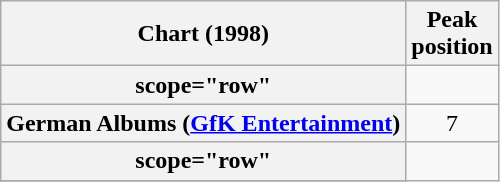<table class="wikitable sortable plainrowheaders">
<tr>
<th>Chart (1998)</th>
<th>Peak<br>position</th>
</tr>
<tr>
<th>scope="row" </th>
</tr>
<tr>
<th scope="row">German Albums (<a href='#'>GfK Entertainment</a>)</th>
<td style="text-align:center">7</td>
</tr>
<tr>
<th>scope="row" </th>
</tr>
<tr>
</tr>
</table>
